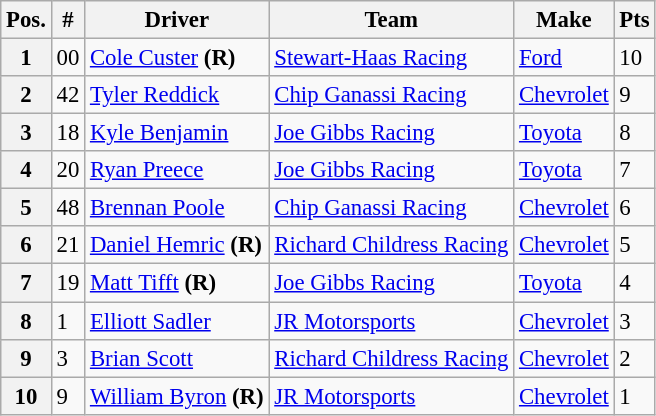<table class="wikitable" style="font-size:95%">
<tr>
<th>Pos.</th>
<th>#</th>
<th>Driver</th>
<th>Team</th>
<th>Make</th>
<th>Pts</th>
</tr>
<tr>
<th>1</th>
<td>00</td>
<td><a href='#'>Cole Custer</a> <strong>(R)</strong></td>
<td><a href='#'>Stewart-Haas Racing</a></td>
<td><a href='#'>Ford</a></td>
<td>10</td>
</tr>
<tr>
<th>2</th>
<td>42</td>
<td><a href='#'>Tyler Reddick</a></td>
<td><a href='#'>Chip Ganassi Racing</a></td>
<td><a href='#'>Chevrolet</a></td>
<td>9</td>
</tr>
<tr>
<th>3</th>
<td>18</td>
<td><a href='#'>Kyle Benjamin</a></td>
<td><a href='#'>Joe Gibbs Racing</a></td>
<td><a href='#'>Toyota</a></td>
<td>8</td>
</tr>
<tr>
<th>4</th>
<td>20</td>
<td><a href='#'>Ryan Preece</a></td>
<td><a href='#'>Joe Gibbs Racing</a></td>
<td><a href='#'>Toyota</a></td>
<td>7</td>
</tr>
<tr>
<th>5</th>
<td>48</td>
<td><a href='#'>Brennan Poole</a></td>
<td><a href='#'>Chip Ganassi Racing</a></td>
<td><a href='#'>Chevrolet</a></td>
<td>6</td>
</tr>
<tr>
<th>6</th>
<td>21</td>
<td><a href='#'>Daniel Hemric</a> <strong>(R)</strong></td>
<td><a href='#'>Richard Childress Racing</a></td>
<td><a href='#'>Chevrolet</a></td>
<td>5</td>
</tr>
<tr>
<th>7</th>
<td>19</td>
<td><a href='#'>Matt Tifft</a> <strong>(R)</strong></td>
<td><a href='#'>Joe Gibbs Racing</a></td>
<td><a href='#'>Toyota</a></td>
<td>4</td>
</tr>
<tr>
<th>8</th>
<td>1</td>
<td><a href='#'>Elliott Sadler</a></td>
<td><a href='#'>JR Motorsports</a></td>
<td><a href='#'>Chevrolet</a></td>
<td>3</td>
</tr>
<tr>
<th>9</th>
<td>3</td>
<td><a href='#'>Brian Scott</a></td>
<td><a href='#'>Richard Childress Racing</a></td>
<td><a href='#'>Chevrolet</a></td>
<td>2</td>
</tr>
<tr>
<th>10</th>
<td>9</td>
<td><a href='#'>William Byron</a> <strong>(R)</strong></td>
<td><a href='#'>JR Motorsports</a></td>
<td><a href='#'>Chevrolet</a></td>
<td>1</td>
</tr>
</table>
